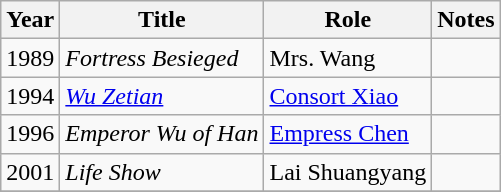<table class="wikitable sortable">
<tr>
<th>Year</th>
<th>Title</th>
<th>Role</th>
<th class="unsortable">Notes</th>
</tr>
<tr>
<td>1989</td>
<td><em>Fortress Besieged</em></td>
<td>Mrs. Wang</td>
<td></td>
</tr>
<tr>
<td>1994</td>
<td><em><a href='#'>Wu Zetian</a></em></td>
<td><a href='#'>Consort Xiao</a></td>
<td></td>
</tr>
<tr>
<td>1996</td>
<td><em>Emperor Wu of Han</em></td>
<td><a href='#'>Empress Chen</a></td>
<td></td>
</tr>
<tr>
<td>2001</td>
<td><em>Life Show</em></td>
<td>Lai Shuangyang</td>
<td></td>
</tr>
<tr>
</tr>
</table>
